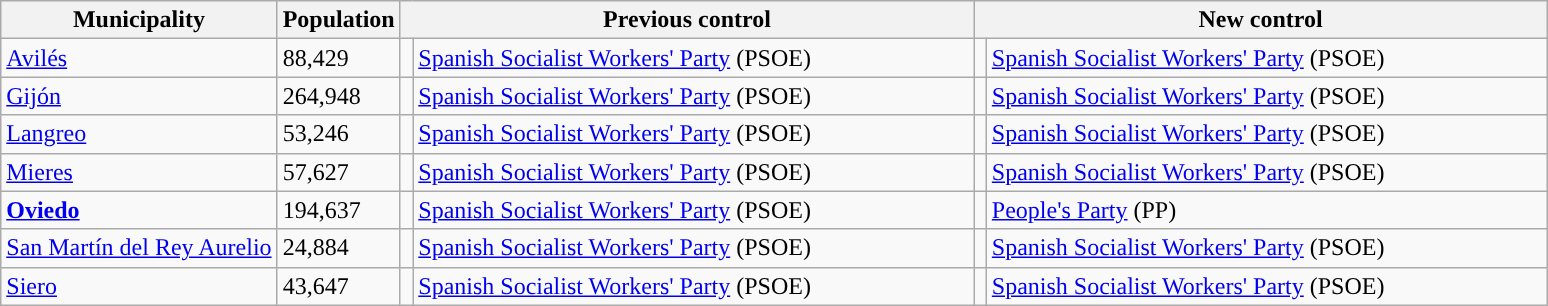<table class="wikitable sortable">
<tr>
<th>Municipality</th>
<th>Population</th>
<th colspan="2" style="width:375px;">Previous control</th>
<th colspan="2" style="width:375px;">New control</th>
</tr>
<tr>
<td><a href='#'>Avilés</a></td>
<td>88,429</td>
<td width="1" style="color:inherit;background:"></td>
<td><a href='#'>Spanish Socialist Workers' Party</a> (PSOE)</td>
<td width="1" style="color:inherit;background:"></td>
<td><a href='#'>Spanish Socialist Workers' Party</a> (PSOE)</td>
</tr>
<tr>
<td><a href='#'>Gijón</a></td>
<td>264,948</td>
<td style="color:inherit;background:"></td>
<td><a href='#'>Spanish Socialist Workers' Party</a> (PSOE)</td>
<td style="color:inherit;background:"></td>
<td><a href='#'>Spanish Socialist Workers' Party</a> (PSOE)</td>
</tr>
<tr>
<td><a href='#'>Langreo</a></td>
<td>53,246</td>
<td style="color:inherit;background:"></td>
<td><a href='#'>Spanish Socialist Workers' Party</a> (PSOE)</td>
<td style="color:inherit;background:"></td>
<td><a href='#'>Spanish Socialist Workers' Party</a> (PSOE)</td>
</tr>
<tr>
<td><a href='#'>Mieres</a></td>
<td>57,627</td>
<td style="color:inherit;background:"></td>
<td><a href='#'>Spanish Socialist Workers' Party</a> (PSOE)</td>
<td style="color:inherit;background:"></td>
<td><a href='#'>Spanish Socialist Workers' Party</a> (PSOE)</td>
</tr>
<tr>
<td><strong><a href='#'>Oviedo</a></strong></td>
<td>194,637</td>
<td style="color:inherit;background:"></td>
<td><a href='#'>Spanish Socialist Workers' Party</a> (PSOE)</td>
<td style="color:inherit;background:"></td>
<td><a href='#'>People's Party</a> (PP)</td>
</tr>
<tr>
<td><a href='#'>San Martín del Rey Aurelio</a></td>
<td>24,884</td>
<td style="color:inherit;background:"></td>
<td><a href='#'>Spanish Socialist Workers' Party</a> (PSOE)</td>
<td style="color:inherit;background:"></td>
<td><a href='#'>Spanish Socialist Workers' Party</a> (PSOE)</td>
</tr>
<tr>
<td><a href='#'>Siero</a></td>
<td>43,647</td>
<td style="color:inherit;background:"></td>
<td><a href='#'>Spanish Socialist Workers' Party</a> (PSOE)</td>
<td style="color:inherit;background:"></td>
<td><a href='#'>Spanish Socialist Workers' Party</a> (PSOE)</td>
</tr>
</table>
